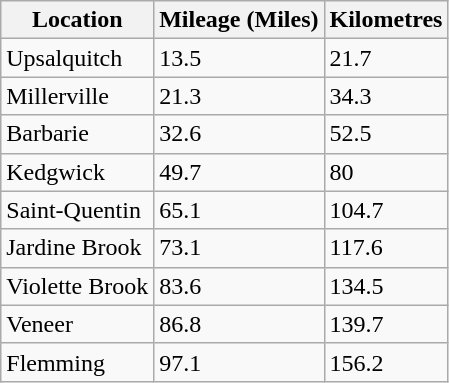<table class="wikitable">
<tr>
<th>Location</th>
<th>Mileage (Miles)</th>
<th>Kilometres</th>
</tr>
<tr>
<td>Upsalquitch</td>
<td>13.5</td>
<td>21.7</td>
</tr>
<tr>
<td>Millerville</td>
<td>21.3</td>
<td>34.3</td>
</tr>
<tr>
<td>Barbarie</td>
<td>32.6</td>
<td>52.5</td>
</tr>
<tr>
<td>Kedgwick</td>
<td>49.7</td>
<td>80</td>
</tr>
<tr>
<td>Saint-Quentin</td>
<td>65.1</td>
<td>104.7</td>
</tr>
<tr>
<td>Jardine Brook</td>
<td>73.1</td>
<td>117.6</td>
</tr>
<tr>
<td>Violette Brook</td>
<td>83.6</td>
<td>134.5</td>
</tr>
<tr>
<td>Veneer</td>
<td>86.8</td>
<td>139.7</td>
</tr>
<tr>
<td>Flemming</td>
<td>97.1</td>
<td>156.2</td>
</tr>
</table>
